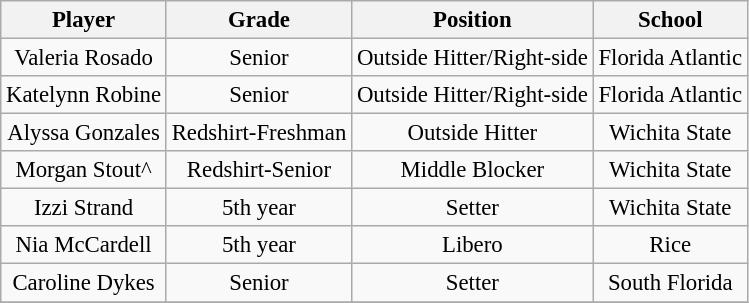<table class="wikitable" style="white-space:nowrap; font-size:95%;text-align:center">
<tr>
<th>Player</th>
<th>Grade</th>
<th>Position</th>
<th>School</th>
</tr>
<tr>
<td>Valeria Rosado</td>
<td>Senior</td>
<td>Outside Hitter/Right-side</td>
<td>Florida Atlantic</td>
</tr>
<tr>
<td>Katelynn Robine</td>
<td>Senior</td>
<td>Outside Hitter/Right-side</td>
<td>Florida Atlantic</td>
</tr>
<tr>
<td>Alyssa Gonzales</td>
<td>Redshirt-Freshman</td>
<td>Outside Hitter</td>
<td>Wichita State</td>
</tr>
<tr>
<td>Morgan Stout^</td>
<td>Redshirt-Senior</td>
<td>Middle Blocker</td>
<td>Wichita State</td>
</tr>
<tr>
<td>Izzi Strand</td>
<td>5th year</td>
<td>Setter</td>
<td>Wichita State</td>
</tr>
<tr>
<td>Nia McCardell</td>
<td>5th year</td>
<td>Libero</td>
<td>Rice</td>
</tr>
<tr>
<td>Caroline Dykes</td>
<td>Senior</td>
<td>Setter</td>
<td>South Florida</td>
</tr>
<tr>
</tr>
</table>
